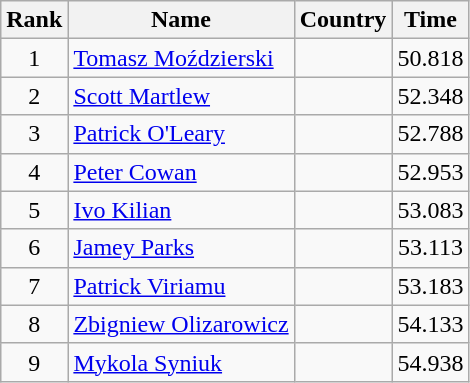<table class="wikitable" style="text-align:center">
<tr>
<th>Rank</th>
<th>Name</th>
<th>Country</th>
<th>Time</th>
</tr>
<tr>
<td>1</td>
<td align="left"><a href='#'>Tomasz Moździerski</a></td>
<td align="left"></td>
<td>50.818</td>
</tr>
<tr>
<td>2</td>
<td align="left"><a href='#'>Scott Martlew</a></td>
<td align="left"></td>
<td>52.348</td>
</tr>
<tr>
<td>3</td>
<td align="left"><a href='#'>Patrick O'Leary</a></td>
<td align="left"></td>
<td>52.788</td>
</tr>
<tr>
<td>4</td>
<td align="left"><a href='#'>Peter Cowan</a></td>
<td align="left"></td>
<td>52.953</td>
</tr>
<tr>
<td>5</td>
<td align="left"><a href='#'>Ivo Kilian</a></td>
<td align="left"></td>
<td>53.083</td>
</tr>
<tr>
<td>6</td>
<td align="left"><a href='#'>Jamey Parks</a></td>
<td align="left"></td>
<td>53.113</td>
</tr>
<tr>
<td>7</td>
<td align="left"><a href='#'>Patrick Viriamu</a></td>
<td align="left"></td>
<td>53.183</td>
</tr>
<tr>
<td>8</td>
<td align="left"><a href='#'>Zbigniew Olizarowicz</a></td>
<td align="left"></td>
<td>54.133</td>
</tr>
<tr>
<td>9</td>
<td align="left"><a href='#'>Mykola Syniuk</a></td>
<td align="left"></td>
<td>54.938</td>
</tr>
</table>
